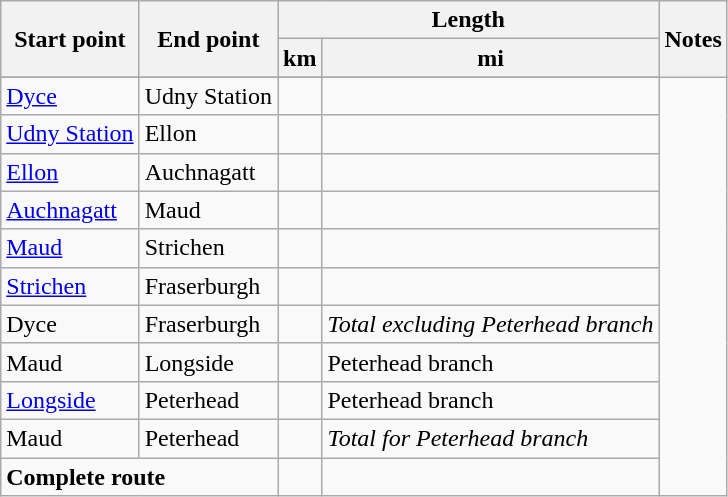<table class="wikitable sortable">
<tr>
<th rowspan=2>Start point</th>
<th rowspan=2>End point</th>
<th colspan=2>Length</th>
<th rowspan=2>Notes</th>
</tr>
<tr>
<th>km</th>
<th>mi</th>
</tr>
<tr>
</tr>
<tr>
<td><a href='#'>Dyce</a></td>
<td>Udny Station</td>
<td></td>
<td></td>
</tr>
<tr>
<td><a href='#'>Udny Station</a></td>
<td>Ellon</td>
<td></td>
<td></td>
</tr>
<tr>
<td><a href='#'>Ellon</a></td>
<td>Auchnagatt</td>
<td></td>
<td></td>
</tr>
<tr>
<td><a href='#'>Auchnagatt</a></td>
<td>Maud</td>
<td></td>
<td></td>
</tr>
<tr>
<td><a href='#'>Maud</a></td>
<td>Strichen</td>
<td></td>
<td></td>
</tr>
<tr>
<td><a href='#'>Strichen</a></td>
<td>Fraserburgh</td>
<td></td>
<td></td>
</tr>
<tr>
<td>Dyce</td>
<td>Fraserburgh</td>
<td></td>
<td><em>Total excluding Peterhead branch</em></td>
</tr>
<tr>
<td>Maud</td>
<td>Longside</td>
<td></td>
<td>Peterhead branch</td>
</tr>
<tr>
<td><a href='#'>Longside</a></td>
<td>Peterhead</td>
<td></td>
<td>Peterhead branch</td>
</tr>
<tr>
<td>Maud</td>
<td>Peterhead</td>
<td></td>
<td><em>Total for Peterhead branch</em></td>
</tr>
<tr>
<td colspan=2><strong>Complete route</strong></td>
<td></td>
<td></td>
</tr>
</table>
